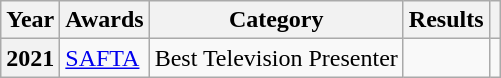<table class="wikitable">
<tr>
<th>Year</th>
<th>Awards</th>
<th>Category</th>
<th>Results</th>
<th></th>
</tr>
<tr>
<th>2021</th>
<td><a href='#'>SAFTA</a></td>
<td>Best Television Presenter</td>
<td></td>
<td></td>
</tr>
</table>
